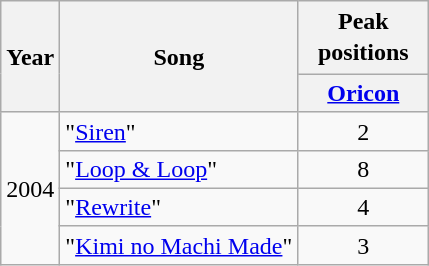<table class="wikitable">
<tr>
<th rowspan="2">Year</th>
<th rowspan="2">Song</th>
<th style="width:5em;line-height:1.3">Peak positions</th>
</tr>
<tr>
<th align="center"><a href='#'>Oricon</a></th>
</tr>
<tr>
<td rowspan="4">2004</td>
<td>"<a href='#'>Siren</a>"</td>
<td align="center">2</td>
</tr>
<tr>
<td>"<a href='#'>Loop & Loop</a>"</td>
<td align="center">8</td>
</tr>
<tr>
<td>"<a href='#'>Rewrite</a>"</td>
<td align="center">4</td>
</tr>
<tr>
<td>"<a href='#'>Kimi no Machi Made</a>"</td>
<td align="center">3</td>
</tr>
</table>
